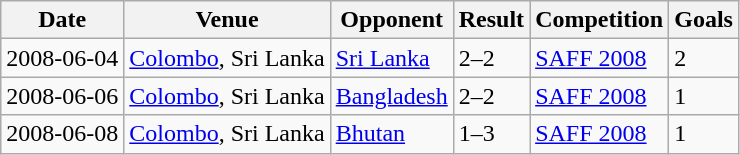<table class="wikitable">
<tr>
<th>Date</th>
<th>Venue</th>
<th>Opponent</th>
<th>Result</th>
<th>Competition</th>
<th>Goals</th>
</tr>
<tr>
<td>2008-06-04</td>
<td><a href='#'>Colombo</a>, Sri Lanka</td>
<td> <a href='#'>Sri Lanka</a></td>
<td>2–2</td>
<td><a href='#'>SAFF 2008</a></td>
<td>2</td>
</tr>
<tr>
<td>2008-06-06</td>
<td><a href='#'>Colombo</a>, Sri Lanka</td>
<td> <a href='#'>Bangladesh</a></td>
<td>2–2</td>
<td><a href='#'>SAFF 2008</a></td>
<td>1</td>
</tr>
<tr>
<td>2008-06-08</td>
<td><a href='#'>Colombo</a>, Sri Lanka</td>
<td> <a href='#'>Bhutan</a></td>
<td>1–3</td>
<td><a href='#'>SAFF 2008</a></td>
<td>1</td>
</tr>
</table>
